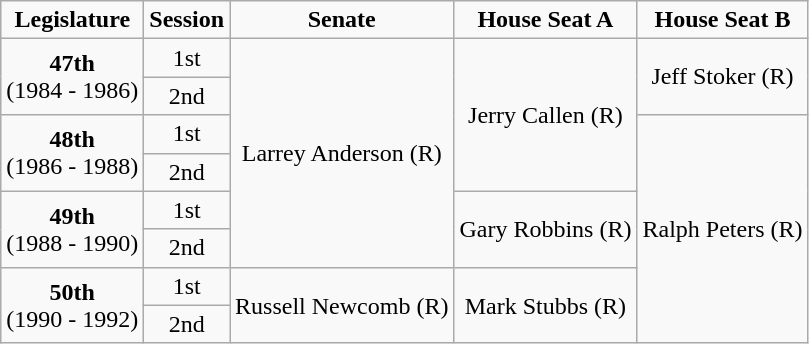<table class=wikitable style="text-align:center">
<tr>
<td><strong>Legislature</strong></td>
<td><strong>Session</strong></td>
<td><strong>Senate</strong></td>
<td><strong>House Seat A</strong></td>
<td><strong>House Seat B</strong></td>
</tr>
<tr>
<td rowspan="2" colspan="1" style="text-align: center;"><strong>47th</strong> <br> (1984 - 1986)</td>
<td>1st</td>
<td rowspan="6" colspan="1" style="text-align: center;" >Larrey Anderson (R)</td>
<td rowspan="4" colspan="1" style="text-align: center;" >Jerry Callen (R)</td>
<td rowspan="2" colspan="1" style="text-align: center;" >Jeff Stoker (R)</td>
</tr>
<tr>
<td>2nd</td>
</tr>
<tr>
<td rowspan="2" colspan="1" style="text-align: center;"><strong>48th</strong> <br> (1986 - 1988)</td>
<td>1st</td>
<td rowspan="6" colspan="1" style="text-align: center;" >Ralph Peters (R)</td>
</tr>
<tr>
<td>2nd</td>
</tr>
<tr>
<td rowspan="2" colspan="1" style="text-align: center;"><strong>49th</strong> <br> (1988 - 1990)</td>
<td>1st</td>
<td rowspan="2" colspan="1" style="text-align: center;" >Gary Robbins (R)</td>
</tr>
<tr>
<td>2nd</td>
</tr>
<tr>
<td rowspan="2" colspan="1" style="text-align: center;"><strong>50th</strong> <br> (1990 - 1992)</td>
<td>1st</td>
<td rowspan="2" colspan="1" style="text-align: center;" >Russell Newcomb (R)</td>
<td rowspan="2" colspan="1" style="text-align: center;" >Mark Stubbs (R)</td>
</tr>
<tr>
<td>2nd</td>
</tr>
</table>
